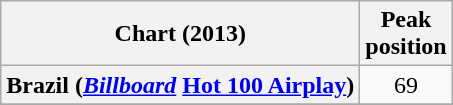<table class="wikitable sortable plainrowheaders" style="text-align:center">
<tr>
<th scope="col">Chart (2013)</th>
<th scope="col">Peak<br>position</th>
</tr>
<tr>
<th scope="row">Brazil (<a href='#'><em>Billboard</em></a> <a href='#'>Hot 100 Airplay</a>)</th>
<td align="center">69</td>
</tr>
<tr>
</tr>
</table>
